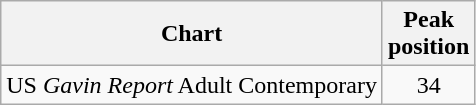<table class="wikitable">
<tr>
<th>Chart</th>
<th>Peak<br>position</th>
</tr>
<tr>
<td align="left">US <em>Gavin Report</em> Adult Contemporary</td>
<td style="text-align:center;">34</td>
</tr>
</table>
